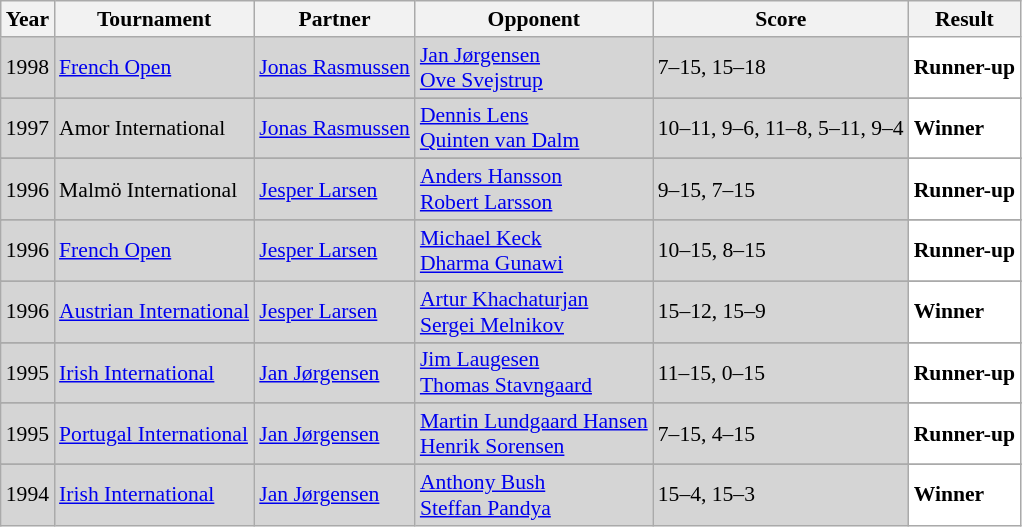<table class="sortable wikitable" style="font-size: 90%;">
<tr>
<th>Year</th>
<th>Tournament</th>
<th>Partner</th>
<th>Opponent</th>
<th>Score</th>
<th>Result</th>
</tr>
<tr style="background:#D5D5D5">
<td align="center">1998</td>
<td align="left"><a href='#'>French Open</a></td>
<td align="left"> <a href='#'>Jonas Rasmussen</a></td>
<td align="left"> <a href='#'>Jan Jørgensen</a> <br>  <a href='#'>Ove Svejstrup</a></td>
<td align="left">7–15, 15–18</td>
<td style="text-align:left; background:white"> <strong>Runner-up</strong></td>
</tr>
<tr>
</tr>
<tr style="background:#D5D5D5">
<td align="center">1997</td>
<td align="left">Amor International</td>
<td align="left"> <a href='#'>Jonas Rasmussen</a></td>
<td align="left"> <a href='#'>Dennis Lens</a> <br>  <a href='#'>Quinten van Dalm</a></td>
<td align="left">10–11, 9–6, 11–8, 5–11, 9–4</td>
<td style="text-align:left; background:white"> <strong>Winner</strong></td>
</tr>
<tr>
</tr>
<tr style="background:#D5D5D5">
<td align="center">1996</td>
<td align="left">Malmö International</td>
<td align="left"> <a href='#'>Jesper Larsen</a></td>
<td align="left"> <a href='#'>Anders Hansson</a> <br>  <a href='#'>Robert Larsson</a></td>
<td align="left">9–15, 7–15</td>
<td style="text-align:left; background:white"> <strong>Runner-up</strong></td>
</tr>
<tr>
</tr>
<tr style="background:#D5D5D5">
<td align="center">1996</td>
<td align="left"><a href='#'>French Open</a></td>
<td align="left"> <a href='#'>Jesper Larsen</a></td>
<td align="left"> <a href='#'>Michael Keck</a> <br>  <a href='#'>Dharma Gunawi</a></td>
<td align="left">10–15, 8–15</td>
<td style="text-align:left; background:white"> <strong>Runner-up</strong></td>
</tr>
<tr>
</tr>
<tr style="background:#D5D5D5">
<td align="center">1996</td>
<td align="left"><a href='#'>Austrian International</a></td>
<td align="left"> <a href='#'>Jesper Larsen</a></td>
<td align="left"> <a href='#'>Artur Khachaturjan</a> <br>  <a href='#'>Sergei Melnikov</a></td>
<td align="left">15–12, 15–9</td>
<td style="text-align:left; background:white"> <strong>Winner</strong></td>
</tr>
<tr>
</tr>
<tr style="background:#D5D5D5">
<td align="center">1995</td>
<td align="left"><a href='#'>Irish International</a></td>
<td align="left"> <a href='#'>Jan Jørgensen</a></td>
<td align="left"> <a href='#'>Jim Laugesen</a> <br>  <a href='#'>Thomas Stavngaard</a></td>
<td align="left">11–15, 0–15</td>
<td style="text-align:left; background:white"> <strong>Runner-up</strong></td>
</tr>
<tr>
</tr>
<tr style="background:#D5D5D5">
<td align="center">1995</td>
<td align="left"><a href='#'>Portugal International</a></td>
<td align="left"> <a href='#'>Jan Jørgensen</a></td>
<td align="left"> <a href='#'>Martin Lundgaard Hansen</a> <br>  <a href='#'>Henrik Sorensen</a></td>
<td align="left">7–15, 4–15</td>
<td style="text-align:left; background:white"> <strong>Runner-up</strong></td>
</tr>
<tr>
</tr>
<tr style="background:#D5D5D5">
<td align="center">1994</td>
<td align="left"><a href='#'>Irish International</a></td>
<td align="left"> <a href='#'>Jan Jørgensen</a></td>
<td align="left"> <a href='#'>Anthony Bush</a> <br>  <a href='#'>Steffan Pandya</a></td>
<td align="left">15–4, 15–3</td>
<td style="text-align:left; background:white"> <strong>Winner</strong></td>
</tr>
</table>
